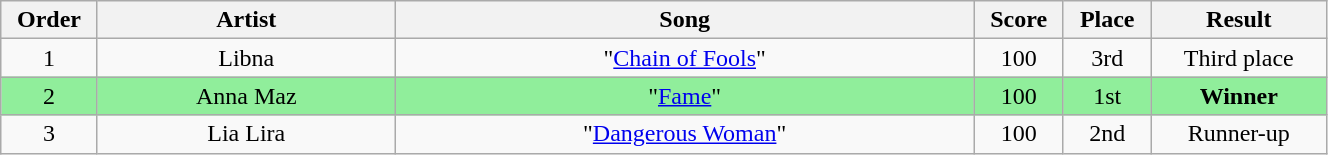<table class="wikitable" style="text-align:center; width:70%;">
<tr>
<th scope="col" width="05%">Order</th>
<th scope="col" width="17%">Artist</th>
<th scope="col" width="33%">Song</th>
<th scope="col" width="05%">Score</th>
<th scope="col" width="05%">Place</th>
<th scope="col" width="10%">Result</th>
</tr>
<tr>
<td>1</td>
<td>Libna</td>
<td>"<a href='#'>Chain of Fools</a>"</td>
<td>100</td>
<td>3rd</td>
<td>Third place</td>
</tr>
<tr bgcolor=90EE9B>
<td>2</td>
<td>Anna Maz</td>
<td>"<a href='#'>Fame</a>"</td>
<td>100</td>
<td>1st</td>
<td><strong>Winner</strong></td>
</tr>
<tr>
<td>3</td>
<td>Lia Lira</td>
<td>"<a href='#'>Dangerous Woman</a>"</td>
<td>100</td>
<td>2nd</td>
<td>Runner-up</td>
</tr>
</table>
